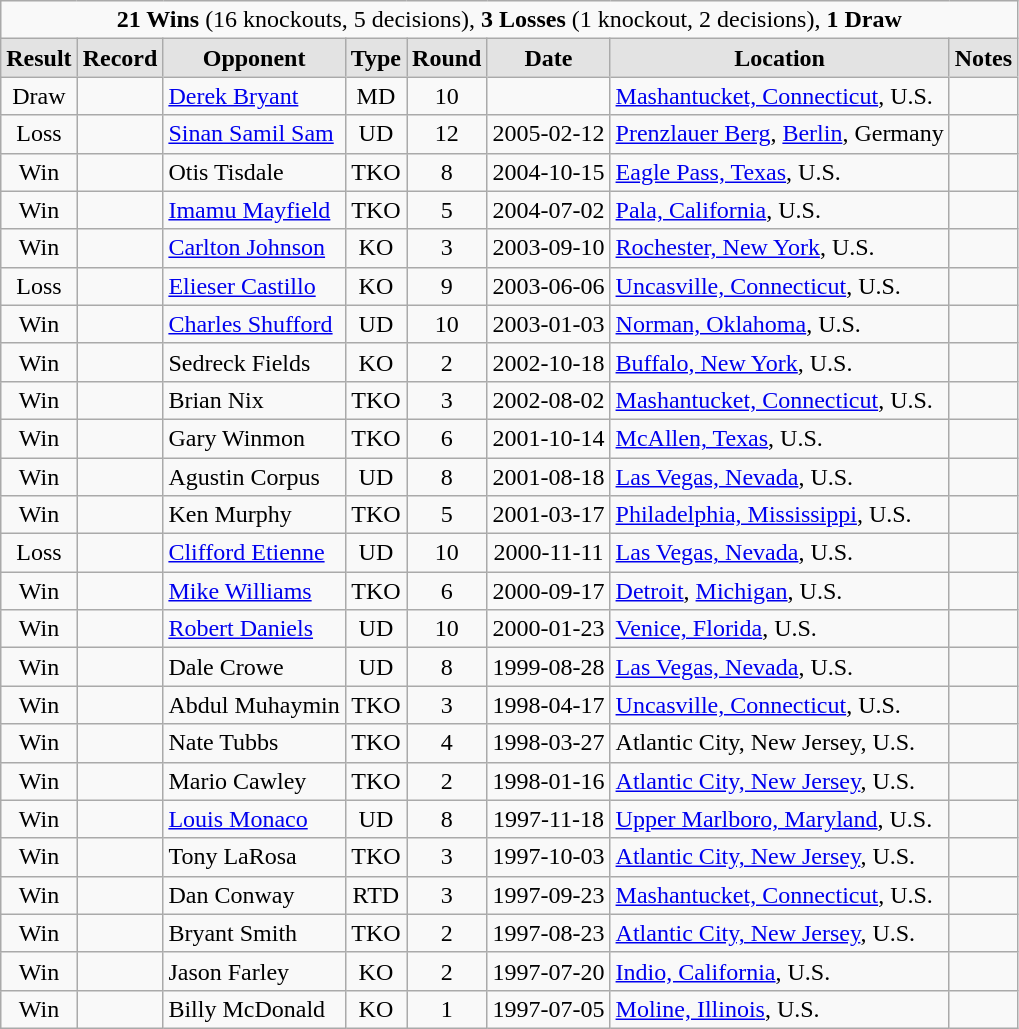<table class="wikitable" style="text-align:center;">
<tr>
<td colspan="8"><strong>21 Wins</strong> (16 knockouts, 5 decisions), <strong>3 Losses</strong> (1 knockout, 2 decisions), <strong>1 Draw</strong> </td>
</tr>
<tr>
<td style="border-style: none none solid solid; background: #e3e3e3"><strong>Result</strong></td>
<td style="border-style: none none solid solid; background: #e3e3e3"><strong>Record</strong></td>
<td style="border-style: none none solid solid; background: #e3e3e3"><strong>Opponent</strong></td>
<td style="border-style: none none solid solid; background: #e3e3e3"><strong>Type</strong></td>
<td style="border-style: none none solid solid; background: #e3e3e3"><strong>Round</strong></td>
<td style="border-style: none none solid solid; background: #e3e3e3"><strong>Date</strong></td>
<td style="border-style: none none solid solid; background: #e3e3e3"><strong>Location</strong></td>
<td style="border-style: none none solid solid; background: #e3e3e3"><strong>Notes</strong></td>
</tr>
<tr align=center>
<td>Draw</td>
<td></td>
<td align=left> <a href='#'>Derek Bryant</a></td>
<td>MD</td>
<td>10</td>
<td></td>
<td align=left> <a href='#'>Mashantucket, Connecticut</a>, U.S.</td>
<td align=left></td>
</tr>
<tr>
<td>Loss</td>
<td></td>
<td align=left> <a href='#'>Sinan Samil Sam</a></td>
<td>UD</td>
<td>12</td>
<td>2005-02-12</td>
<td align=left> <a href='#'>Prenzlauer Berg</a>, <a href='#'>Berlin</a>, Germany</td>
<td align=left></td>
</tr>
<tr>
<td>Win</td>
<td></td>
<td align=left> Otis Tisdale</td>
<td>TKO</td>
<td>8</td>
<td>2004-10-15</td>
<td align=left> <a href='#'>Eagle Pass, Texas</a>, U.S.</td>
<td align=left></td>
</tr>
<tr>
<td>Win</td>
<td></td>
<td align=left> <a href='#'>Imamu Mayfield</a></td>
<td>TKO</td>
<td>5</td>
<td>2004-07-02</td>
<td align=left> <a href='#'>Pala, California</a>, U.S.</td>
<td align=left></td>
</tr>
<tr>
<td>Win</td>
<td></td>
<td align=left> <a href='#'>Carlton Johnson</a></td>
<td>KO</td>
<td>3</td>
<td>2003-09-10</td>
<td align=left> <a href='#'>Rochester, New York</a>, U.S.</td>
<td align=left></td>
</tr>
<tr>
<td>Loss</td>
<td></td>
<td align=left> <a href='#'>Elieser Castillo</a></td>
<td>KO</td>
<td>9</td>
<td>2003-06-06</td>
<td align=left> <a href='#'>Uncasville, Connecticut</a>, U.S.</td>
<td align=left></td>
</tr>
<tr>
<td>Win</td>
<td></td>
<td align=left> <a href='#'>Charles Shufford</a></td>
<td>UD</td>
<td>10</td>
<td>2003-01-03</td>
<td align=left> <a href='#'>Norman, Oklahoma</a>, U.S.</td>
<td align=left></td>
</tr>
<tr>
<td>Win</td>
<td></td>
<td align=left> Sedreck Fields</td>
<td>KO</td>
<td>2</td>
<td>2002-10-18</td>
<td align=left> <a href='#'>Buffalo, New York</a>, U.S.</td>
<td align=left></td>
</tr>
<tr>
<td>Win</td>
<td></td>
<td align=left> Brian Nix</td>
<td>TKO</td>
<td>3</td>
<td>2002-08-02</td>
<td align=left> <a href='#'>Mashantucket, Connecticut</a>, U.S.</td>
<td align=left></td>
</tr>
<tr>
<td>Win</td>
<td></td>
<td align=left> Gary Winmon</td>
<td>TKO</td>
<td>6</td>
<td>2001-10-14</td>
<td align=left> <a href='#'>McAllen, Texas</a>, U.S.</td>
<td align=left></td>
</tr>
<tr>
<td>Win</td>
<td></td>
<td align=left> Agustin Corpus</td>
<td>UD</td>
<td>8</td>
<td>2001-08-18</td>
<td align=left> <a href='#'>Las Vegas, Nevada</a>, U.S.</td>
<td align=left></td>
</tr>
<tr>
<td>Win</td>
<td></td>
<td align=left> Ken Murphy</td>
<td>TKO</td>
<td>5</td>
<td>2001-03-17</td>
<td align=left> <a href='#'>Philadelphia, Mississippi</a>, U.S.</td>
<td align=left></td>
</tr>
<tr>
<td>Loss</td>
<td></td>
<td align=left> <a href='#'>Clifford Etienne</a></td>
<td>UD</td>
<td>10</td>
<td>2000-11-11</td>
<td align=left> <a href='#'>Las Vegas, Nevada</a>, U.S.</td>
<td align=left></td>
</tr>
<tr>
<td>Win</td>
<td></td>
<td align=left> <a href='#'>Mike Williams</a></td>
<td>TKO</td>
<td>6</td>
<td>2000-09-17</td>
<td align=left> <a href='#'>Detroit</a>, <a href='#'>Michigan</a>, U.S.</td>
<td align=left></td>
</tr>
<tr>
<td>Win</td>
<td></td>
<td align=left> <a href='#'>Robert Daniels</a></td>
<td>UD</td>
<td>10</td>
<td>2000-01-23</td>
<td align=left> <a href='#'>Venice, Florida</a>, U.S.</td>
<td align=left></td>
</tr>
<tr>
<td>Win</td>
<td></td>
<td align=left> Dale Crowe</td>
<td>UD</td>
<td>8</td>
<td>1999-08-28</td>
<td align=left> <a href='#'>Las Vegas, Nevada</a>, U.S.</td>
<td align=left></td>
</tr>
<tr>
<td>Win</td>
<td></td>
<td align=left> Abdul Muhaymin</td>
<td>TKO</td>
<td>3</td>
<td>1998-04-17</td>
<td align=left> <a href='#'>Uncasville, Connecticut</a>, U.S.</td>
<td align=left></td>
</tr>
<tr>
<td>Win</td>
<td></td>
<td align=left> Nate Tubbs</td>
<td>TKO</td>
<td>4</td>
<td>1998-03-27</td>
<td align=left> Atlantic City, New Jersey, U.S.</td>
<td align=left></td>
</tr>
<tr>
<td>Win</td>
<td></td>
<td align=left> Mario Cawley</td>
<td>TKO</td>
<td>2</td>
<td>1998-01-16</td>
<td align=left> <a href='#'>Atlantic City, New Jersey</a>, U.S.</td>
<td align=left></td>
</tr>
<tr>
<td>Win</td>
<td></td>
<td align=left> <a href='#'>Louis Monaco</a></td>
<td>UD</td>
<td>8</td>
<td>1997-11-18</td>
<td align=left> <a href='#'>Upper Marlboro, Maryland</a>, U.S.</td>
<td align=left></td>
</tr>
<tr>
<td>Win</td>
<td></td>
<td align=left> Tony LaRosa</td>
<td>TKO</td>
<td>3</td>
<td>1997-10-03</td>
<td align=left> <a href='#'>Atlantic City, New Jersey</a>, U.S.</td>
<td align=left></td>
</tr>
<tr>
<td>Win</td>
<td></td>
<td align=left> Dan Conway</td>
<td>RTD</td>
<td>3</td>
<td>1997-09-23</td>
<td align=left> <a href='#'>Mashantucket, Connecticut</a>, U.S.</td>
<td align=left></td>
</tr>
<tr>
<td>Win</td>
<td></td>
<td align=left> Bryant Smith</td>
<td>TKO</td>
<td>2</td>
<td>1997-08-23</td>
<td align=left> <a href='#'>Atlantic City, New Jersey</a>, U.S.</td>
<td align=left></td>
</tr>
<tr>
<td>Win</td>
<td></td>
<td align=left> Jason Farley</td>
<td>KO</td>
<td>2</td>
<td>1997-07-20</td>
<td align=left> <a href='#'>Indio, California</a>, U.S.</td>
<td align=left></td>
</tr>
<tr>
<td>Win</td>
<td></td>
<td align=left> Billy McDonald</td>
<td>KO</td>
<td>1</td>
<td>1997-07-05</td>
<td align=left> <a href='#'>Moline, Illinois</a>, U.S.</td>
<td align=left></td>
</tr>
</table>
